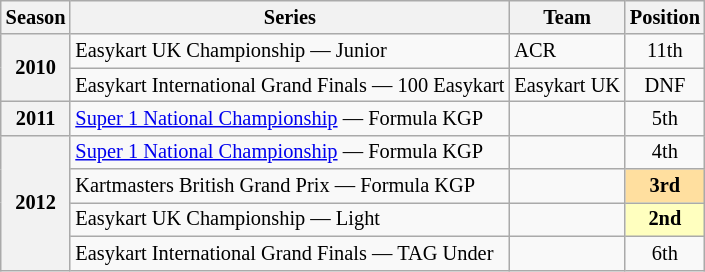<table class="wikitable" style="font-size: 85%; text-align:center">
<tr>
<th>Season</th>
<th>Series</th>
<th>Team</th>
<th>Position</th>
</tr>
<tr>
<th rowspan="2">2010</th>
<td align="left">Easykart UK Championship — Junior</td>
<td align="left">ACR</td>
<td>11th</td>
</tr>
<tr>
<td align="left">Easykart International Grand Finals — 100 Easykart</td>
<td align="left">Easykart UK</td>
<td>DNF</td>
</tr>
<tr>
<th>2011</th>
<td align="left"><a href='#'>Super 1 National Championship</a> — Formula KGP</td>
<td align="left"></td>
<td>5th</td>
</tr>
<tr>
<th rowspan="4">2012</th>
<td align="left"><a href='#'>Super 1 National Championship</a> — Formula KGP</td>
<td align="left"></td>
<td>4th</td>
</tr>
<tr>
<td align="left">Kartmasters British Grand Prix — Formula KGP</td>
<td align="left"></td>
<td style="background:#FFDF9F;"><strong>3rd</strong></td>
</tr>
<tr>
<td align="left">Easykart UK Championship — Light</td>
<td align="left"></td>
<td style="background:#FFFFBF;"><strong>2nd</strong></td>
</tr>
<tr>
<td align="left">Easykart International Grand Finals — TAG Under</td>
<td align="left"></td>
<td>6th</td>
</tr>
</table>
